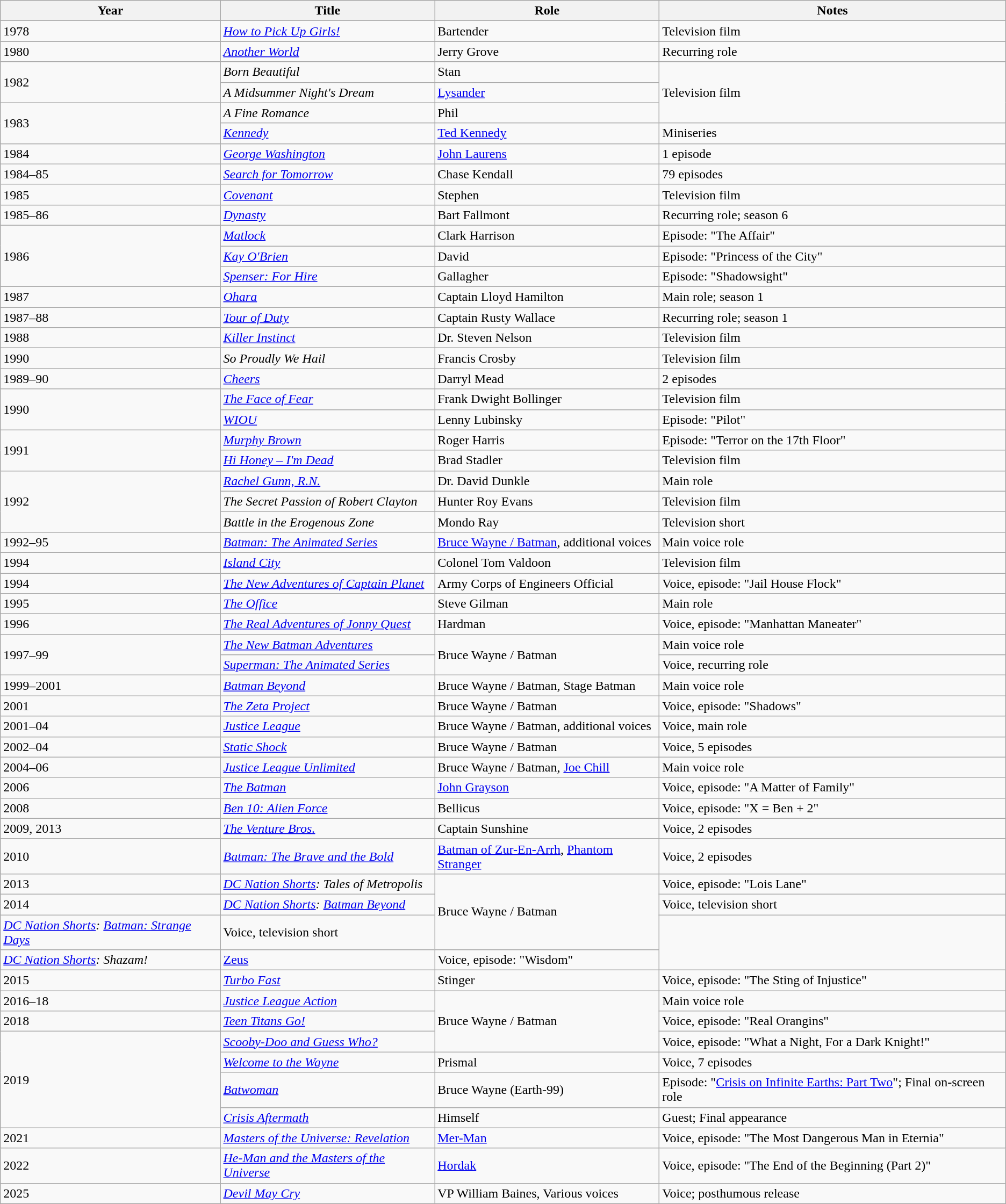<table class="wikitable sortable">
<tr>
<th>Year</th>
<th>Title</th>
<th>Role</th>
<th class="unsortable">Notes</th>
</tr>
<tr>
<td>1978</td>
<td><em><a href='#'>How to Pick Up Girls!</a></em></td>
<td>Bartender</td>
<td>Television film</td>
</tr>
<tr>
<td>1980</td>
<td><em><a href='#'>Another World</a></em></td>
<td>Jerry Grove</td>
<td>Recurring role</td>
</tr>
<tr>
<td rowspan="2">1982</td>
<td><em>Born Beautiful</em></td>
<td>Stan</td>
<td rowspan="3">Television film</td>
</tr>
<tr>
<td><em>A Midsummer Night's Dream</em></td>
<td><a href='#'>Lysander</a></td>
</tr>
<tr>
<td rowspan="2">1983</td>
<td><em>A Fine Romance</em></td>
<td>Phil</td>
</tr>
<tr>
<td><em><a href='#'>Kennedy</a></em></td>
<td><a href='#'>Ted Kennedy</a></td>
<td>Miniseries</td>
</tr>
<tr>
<td>1984</td>
<td><em><a href='#'>George Washington</a></em></td>
<td><a href='#'>John Laurens</a></td>
<td>1 episode</td>
</tr>
<tr>
<td>1984–85</td>
<td><em><a href='#'>Search for Tomorrow</a></em></td>
<td>Chase Kendall</td>
<td>79 episodes</td>
</tr>
<tr>
<td>1985</td>
<td><em><a href='#'>Covenant</a></em></td>
<td>Stephen</td>
<td>Television film</td>
</tr>
<tr>
<td>1985–86</td>
<td><em><a href='#'>Dynasty</a></em></td>
<td>Bart Fallmont</td>
<td>Recurring role; season 6</td>
</tr>
<tr>
<td rowspan="3">1986</td>
<td><em><a href='#'>Matlock</a></em></td>
<td>Clark Harrison</td>
<td>Episode: "The Affair"</td>
</tr>
<tr>
<td><em><a href='#'>Kay O'Brien</a></em></td>
<td>David</td>
<td>Episode: "Princess of the City"</td>
</tr>
<tr>
<td><em><a href='#'>Spenser: For Hire</a></em></td>
<td>Gallagher</td>
<td>Episode: "Shadowsight"</td>
</tr>
<tr>
<td>1987</td>
<td><em><a href='#'>Ohara</a></em></td>
<td>Captain Lloyd Hamilton</td>
<td>Main role; season 1</td>
</tr>
<tr>
<td>1987–88</td>
<td><em><a href='#'>Tour of Duty</a></em></td>
<td>Captain Rusty Wallace</td>
<td>Recurring role; season 1</td>
</tr>
<tr>
<td>1988</td>
<td><em><a href='#'>Killer Instinct</a></em></td>
<td>Dr. Steven Nelson</td>
<td>Television film</td>
</tr>
<tr>
<td>1990</td>
<td><em>So Proudly We Hail</em></td>
<td>Francis Crosby</td>
<td>Television film</td>
</tr>
<tr>
<td>1989–90</td>
<td><em><a href='#'>Cheers</a></em></td>
<td>Darryl Mead</td>
<td>2 episodes</td>
</tr>
<tr>
<td rowspan="2">1990</td>
<td><em><a href='#'>The Face of Fear</a></em></td>
<td>Frank Dwight Bollinger</td>
<td>Television film</td>
</tr>
<tr>
<td><em><a href='#'>WIOU</a></em></td>
<td>Lenny Lubinsky</td>
<td>Episode: "Pilot"</td>
</tr>
<tr>
<td rowspan="2">1991</td>
<td><em><a href='#'>Murphy Brown</a></em></td>
<td>Roger Harris</td>
<td>Episode: "Terror on the 17th Floor"</td>
</tr>
<tr>
<td><em><a href='#'>Hi Honey – I'm Dead</a></em></td>
<td>Brad Stadler</td>
<td>Television film</td>
</tr>
<tr>
<td rowspan="3">1992</td>
<td><em><a href='#'>Rachel Gunn, R.N.</a></em></td>
<td>Dr. David Dunkle</td>
<td>Main role</td>
</tr>
<tr>
<td><em>The Secret Passion of Robert Clayton</em></td>
<td>Hunter Roy Evans</td>
<td>Television film</td>
</tr>
<tr>
<td><em>Battle in the Erogenous Zone</em></td>
<td>Mondo Ray</td>
<td>Television short</td>
</tr>
<tr>
<td>1992–95</td>
<td><em><a href='#'>Batman: The Animated Series</a></em></td>
<td><a href='#'>Bruce Wayne / Batman</a>, additional voices</td>
<td>Main voice role</td>
</tr>
<tr>
<td>1994</td>
<td><em><a href='#'>Island City</a></em></td>
<td>Colonel Tom Valdoon</td>
<td>Television film</td>
</tr>
<tr>
<td>1994</td>
<td><em><a href='#'>The New Adventures of Captain Planet</a></em></td>
<td>Army Corps of Engineers Official</td>
<td>Voice, episode: "Jail House Flock"</td>
</tr>
<tr>
<td>1995</td>
<td><em><a href='#'>The Office</a></em></td>
<td>Steve Gilman</td>
<td>Main role</td>
</tr>
<tr>
<td>1996</td>
<td><em><a href='#'>The Real Adventures of Jonny Quest</a></em></td>
<td>Hardman</td>
<td>Voice, episode: "Manhattan Maneater"</td>
</tr>
<tr>
<td rowspan="2">1997–99</td>
<td><em><a href='#'>The New Batman Adventures</a></em></td>
<td rowspan="2">Bruce Wayne / Batman</td>
<td>Main voice role</td>
</tr>
<tr>
<td><em><a href='#'>Superman: The Animated Series</a></em></td>
<td>Voice, recurring role</td>
</tr>
<tr>
<td>1999–2001</td>
<td><em><a href='#'>Batman Beyond</a></em></td>
<td>Bruce Wayne / Batman, Stage Batman</td>
<td>Main voice role</td>
</tr>
<tr>
<td>2001</td>
<td><em><a href='#'>The Zeta Project</a></em></td>
<td>Bruce Wayne / Batman</td>
<td>Voice, episode: "Shadows"</td>
</tr>
<tr>
<td>2001–04</td>
<td><em><a href='#'>Justice League</a></em></td>
<td>Bruce Wayne / Batman, additional voices</td>
<td>Voice, main role</td>
</tr>
<tr>
<td>2002–04</td>
<td><em><a href='#'>Static Shock</a></em></td>
<td>Bruce Wayne / Batman</td>
<td>Voice, 5 episodes</td>
</tr>
<tr>
<td>2004–06</td>
<td><em><a href='#'>Justice League Unlimited</a></em></td>
<td>Bruce Wayne / Batman, <a href='#'>Joe Chill</a></td>
<td>Main voice role</td>
</tr>
<tr>
<td>2006</td>
<td><em><a href='#'>The Batman</a></em></td>
<td><a href='#'>John Grayson</a></td>
<td>Voice, episode: "A Matter of Family"</td>
</tr>
<tr>
<td>2008</td>
<td><em><a href='#'>Ben 10: Alien Force</a></em></td>
<td>Bellicus</td>
<td>Voice, episode: "X = Ben + 2"</td>
</tr>
<tr>
<td>2009, 2013</td>
<td><em><a href='#'>The Venture Bros.</a></em></td>
<td>Captain Sunshine</td>
<td>Voice, 2 episodes</td>
</tr>
<tr>
<td>2010</td>
<td><em><a href='#'>Batman: The Brave and the Bold</a></em></td>
<td><a href='#'>Batman of Zur-En-Arrh</a>, <a href='#'>Phantom Stranger</a></td>
<td>Voice, 2 episodes</td>
</tr>
<tr>
<td>2013</td>
<td><em><a href='#'>DC Nation Shorts</a>: Tales of Metropolis</em></td>
<td rowspan="3">Bruce Wayne / Batman</td>
<td>Voice, episode: "Lois Lane"</td>
</tr>
<tr>
<td>2014</td>
<td><em><a href='#'>DC Nation Shorts</a>: <a href='#'>Batman Beyond</a></em></td>
<td>Voice, television short</td>
</tr>
<tr>
<td><em><a href='#'>DC Nation Shorts</a>: <a href='#'>Batman: Strange Days</a></em></td>
<td>Voice, television short</td>
</tr>
<tr>
<td><em><a href='#'>DC Nation Shorts</a>: Shazam!</em></td>
<td><a href='#'>Zeus</a></td>
<td>Voice, episode: "Wisdom"</td>
</tr>
<tr>
<td>2015</td>
<td><em><a href='#'>Turbo Fast</a></em></td>
<td>Stinger</td>
<td>Voice, episode: "The Sting of Injustice"</td>
</tr>
<tr>
<td>2016–18</td>
<td><em><a href='#'>Justice League Action</a></em></td>
<td rowspan="3">Bruce Wayne / Batman</td>
<td>Main voice role</td>
</tr>
<tr>
<td>2018</td>
<td><em><a href='#'>Teen Titans Go!</a></em></td>
<td>Voice, episode: "Real Orangins"</td>
</tr>
<tr>
<td rowspan="4">2019</td>
<td><em><a href='#'>Scooby-Doo and Guess Who?</a></em></td>
<td>Voice, episode: "What a Night, For a Dark Knight!"</td>
</tr>
<tr>
<td><em><a href='#'>Welcome to the Wayne</a></em></td>
<td>Prismal</td>
<td>Voice, 7 episodes</td>
</tr>
<tr>
<td><em><a href='#'>Batwoman</a></em></td>
<td>Bruce Wayne (Earth-99)</td>
<td>Episode: "<a href='#'>Crisis on Infinite Earths: Part Two</a>"; Final on-screen role</td>
</tr>
<tr>
<td><em><a href='#'>Crisis Aftermath</a></em></td>
<td>Himself</td>
<td>Guest; Final appearance</td>
</tr>
<tr>
<td>2021</td>
<td><em><a href='#'>Masters of the Universe: Revelation</a></em></td>
<td><a href='#'>Mer-Man</a></td>
<td>Voice, episode: "The Most Dangerous Man in Eternia"</td>
</tr>
<tr>
<td>2022</td>
<td><em><a href='#'>He-Man and the Masters of the Universe</a></em></td>
<td><a href='#'>Hordak</a></td>
<td>Voice, episode: "The End of the Beginning (Part 2)"</td>
</tr>
<tr>
<td>2025</td>
<td><em><a href='#'>Devil May Cry</a></em></td>
<td>VP William Baines, Various voices</td>
<td>Voice; posthumous release</td>
</tr>
</table>
